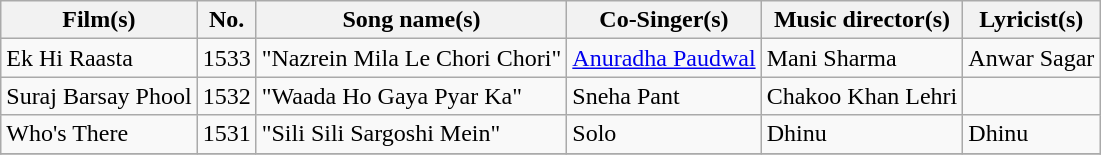<table class="wikitable sortable">
<tr>
<th>Film(s)</th>
<th>No.</th>
<th>Song name(s)</th>
<th>Co-Singer(s)</th>
<th>Music director(s)</th>
<th>Lyricist(s)</th>
</tr>
<tr>
<td>Ek Hi Raasta</td>
<td>1533</td>
<td>"Nazrein Mila Le Chori Chori"</td>
<td><a href='#'>Anuradha Paudwal</a></td>
<td>Mani Sharma</td>
<td>Anwar Sagar</td>
</tr>
<tr>
<td>Suraj Barsay Phool</td>
<td>1532</td>
<td>"Waada Ho Gaya Pyar Ka"</td>
<td>Sneha Pant</td>
<td>Chakoo Khan Lehri</td>
<td></td>
</tr>
<tr>
<td>Who's There</td>
<td>1531</td>
<td>"Sili Sili Sargoshi Mein"</td>
<td>Solo</td>
<td>Dhinu</td>
<td>Dhinu</td>
</tr>
<tr>
</tr>
</table>
